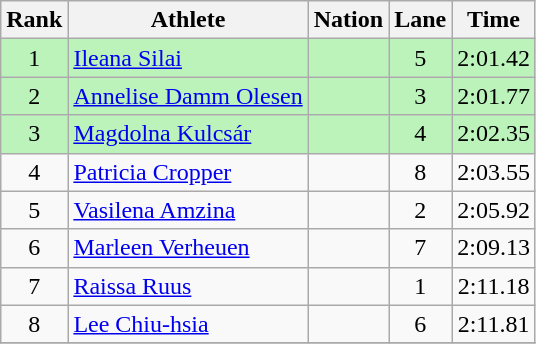<table class="wikitable sortable" style="text-align:center">
<tr>
<th>Rank</th>
<th>Athlete</th>
<th>Nation</th>
<th>Lane</th>
<th>Time</th>
</tr>
<tr bgcolor=bbf3bb>
<td>1</td>
<td align=left><a href='#'>Ileana Silai</a></td>
<td align=left></td>
<td>5</td>
<td>2:01.42</td>
</tr>
<tr bgcolor=bbf3bb>
<td>2</td>
<td align=left><a href='#'>Annelise Damm Olesen</a></td>
<td align=left></td>
<td>3</td>
<td>2:01.77</td>
</tr>
<tr bgcolor=bbf3bb>
<td>3</td>
<td align=left><a href='#'>Magdolna Kulcsár</a></td>
<td align=left></td>
<td>4</td>
<td>2:02.35</td>
</tr>
<tr>
<td>4</td>
<td align=left><a href='#'>Patricia Cropper</a></td>
<td align=left></td>
<td>8</td>
<td>2:03.55</td>
</tr>
<tr>
<td>5</td>
<td align=left><a href='#'>Vasilena Amzina</a></td>
<td align=left></td>
<td>2</td>
<td>2:05.92</td>
</tr>
<tr>
<td>6</td>
<td align=left><a href='#'>Marleen Verheuen</a></td>
<td align=left></td>
<td>7</td>
<td>2:09.13</td>
</tr>
<tr>
<td>7</td>
<td align=left><a href='#'>Raissa Ruus</a></td>
<td align=left></td>
<td>1</td>
<td>2:11.18</td>
</tr>
<tr>
<td>8</td>
<td align=left><a href='#'>Lee Chiu-hsia</a></td>
<td align=left></td>
<td>6</td>
<td>2:11.81</td>
</tr>
<tr>
</tr>
</table>
